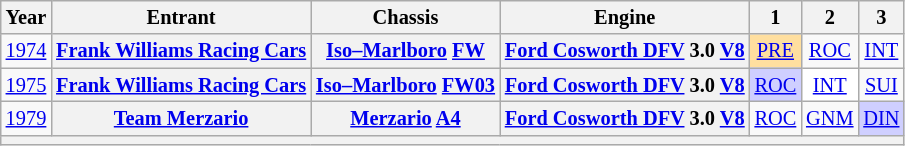<table class="wikitable" style="text-align:center; font-size:85%">
<tr>
<th>Year</th>
<th>Entrant</th>
<th>Chassis</th>
<th>Engine</th>
<th>1</th>
<th>2</th>
<th>3</th>
</tr>
<tr>
<td><a href='#'>1974</a></td>
<th nowrap><a href='#'>Frank Williams Racing Cars</a></th>
<th nowrap><a href='#'>Iso–Marlboro</a> <a href='#'>FW</a></th>
<th nowrap><a href='#'>Ford Cosworth DFV</a> 3.0 <a href='#'>V8</a></th>
<td style="background:#FFDF9F;"><a href='#'>PRE</a><br></td>
<td><a href='#'>ROC</a></td>
<td><a href='#'>INT</a></td>
</tr>
<tr>
<td><a href='#'>1975</a></td>
<th nowrap><a href='#'>Frank Williams Racing Cars</a></th>
<th nowrap><a href='#'>Iso–Marlboro</a> <a href='#'>FW03</a></th>
<th nowrap><a href='#'>Ford Cosworth DFV</a> 3.0 <a href='#'>V8</a></th>
<td style="background:#CFCFFF;"><a href='#'>ROC</a><br></td>
<td style="background:#FFFFFF;"><a href='#'>INT</a><br></td>
<td><a href='#'>SUI</a></td>
</tr>
<tr>
<td><a href='#'>1979</a></td>
<th nowrap><a href='#'>Team Merzario</a></th>
<th nowrap><a href='#'>Merzario</a> <a href='#'>A4</a></th>
<th nowrap><a href='#'>Ford Cosworth DFV</a> 3.0 <a href='#'>V8</a></th>
<td><a href='#'>ROC</a></td>
<td><a href='#'>GNM</a></td>
<td style="background:#CFCFFF;"><a href='#'>DIN</a><br></td>
</tr>
<tr>
<th colspan="7"></th>
</tr>
</table>
